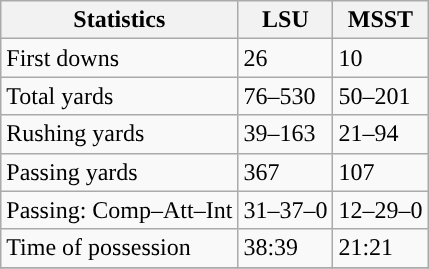<table class="wikitable" style="float: left;">
<tr>
<th>Statistics</th>
<th>LSU</th>
<th>MSST</th>
</tr>
<tr>
<td>First downs</td>
<td>26</td>
<td>10</td>
</tr>
<tr>
<td>Total yards</td>
<td>76–530</td>
<td>50–201</td>
</tr>
<tr>
<td>Rushing yards</td>
<td>39–163</td>
<td>21–94</td>
</tr>
<tr>
<td>Passing yards</td>
<td>367</td>
<td>107</td>
</tr>
<tr>
<td>Passing: Comp–Att–Int</td>
<td>31–37–0</td>
<td>12–29–0</td>
</tr>
<tr>
<td>Time of possession</td>
<td>38:39</td>
<td>21:21</td>
</tr>
<tr>
</tr>
</table>
